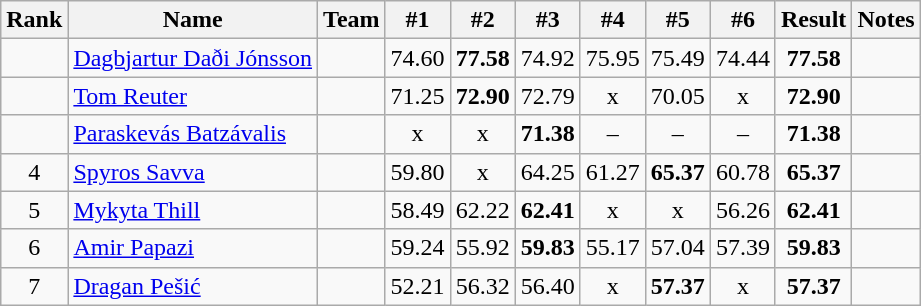<table class="wikitable sortable" style="text-align:center">
<tr>
<th>Rank</th>
<th>Name</th>
<th>Team</th>
<th>#1</th>
<th>#2</th>
<th>#3</th>
<th>#4</th>
<th>#5</th>
<th>#6</th>
<th>Result</th>
<th>Notes</th>
</tr>
<tr>
<td></td>
<td align="left"><a href='#'>Dagbjartur Daði Jónsson</a></td>
<td align=left></td>
<td>74.60</td>
<td><strong>77.58</strong></td>
<td>74.92</td>
<td>75.95</td>
<td>75.49</td>
<td>74.44</td>
<td><strong>77.58</strong></td>
<td></td>
</tr>
<tr>
<td></td>
<td align="left"><a href='#'>Tom Reuter</a></td>
<td align=left></td>
<td>71.25</td>
<td><strong>72.90</strong></td>
<td>72.79</td>
<td>x</td>
<td>70.05</td>
<td>x</td>
<td><strong>72.90</strong></td>
<td></td>
</tr>
<tr>
<td></td>
<td align="left"><a href='#'>Paraskevás Batzávalis</a></td>
<td align=left></td>
<td>x</td>
<td>x</td>
<td><strong>71.38</strong></td>
<td>–</td>
<td>–</td>
<td>–</td>
<td><strong>71.38</strong></td>
<td></td>
</tr>
<tr>
<td>4</td>
<td align="left"><a href='#'>Spyros Savva</a></td>
<td align=left></td>
<td>59.80</td>
<td>x</td>
<td>64.25</td>
<td>61.27</td>
<td><strong>65.37</strong></td>
<td>60.78</td>
<td><strong>65.37</strong></td>
<td></td>
</tr>
<tr>
<td>5</td>
<td align="left"><a href='#'>Mykyta Thill</a></td>
<td align=left></td>
<td>58.49</td>
<td>62.22</td>
<td><strong>62.41</strong></td>
<td>x</td>
<td>x</td>
<td>56.26</td>
<td><strong>62.41</strong></td>
<td></td>
</tr>
<tr>
<td>6</td>
<td align="left"><a href='#'>Amir Papazi</a></td>
<td align=left></td>
<td>59.24</td>
<td>55.92</td>
<td><strong>59.83</strong></td>
<td>55.17</td>
<td>57.04</td>
<td>57.39</td>
<td><strong>59.83</strong></td>
<td></td>
</tr>
<tr>
<td>7</td>
<td align="left"><a href='#'>Dragan Pešić</a></td>
<td align=left></td>
<td>52.21</td>
<td>56.32</td>
<td>56.40</td>
<td>x</td>
<td><strong>57.37</strong></td>
<td>x</td>
<td><strong>57.37</strong></td>
<td></td>
</tr>
</table>
